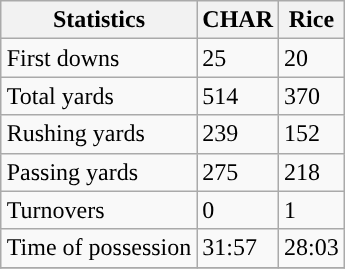<table class="wikitable" style="float: right;">
<tr>
<th>Statistics</th>
<th>CHAR</th>
<th>Rice</th>
</tr>
<tr>
<td>First downs</td>
<td>25</td>
<td>20</td>
</tr>
<tr>
<td>Total yards</td>
<td>514</td>
<td>370</td>
</tr>
<tr>
<td>Rushing yards</td>
<td>239</td>
<td>152</td>
</tr>
<tr>
<td>Passing yards</td>
<td>275</td>
<td>218</td>
</tr>
<tr>
<td>Turnovers</td>
<td>0</td>
<td>1</td>
</tr>
<tr>
<td>Time of possession</td>
<td>31:57</td>
<td>28:03</td>
</tr>
<tr>
</tr>
</table>
